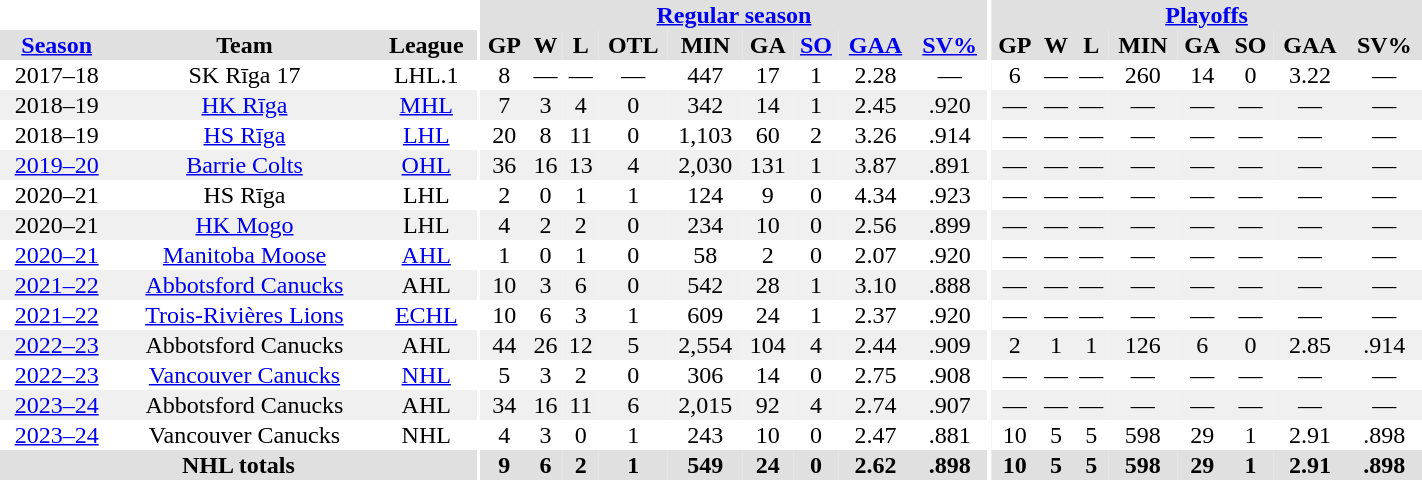<table border="0" cellpadding="1" cellspacing="0" style="width:75%; text-align:center;">
<tr bgcolor="#e0e0e0">
<th colspan="3" bgcolor="#ffffff"></th>
<th rowspan="99" bgcolor="#ffffff"></th>
<th colspan="9" bgcolor="#e0e0e0"><a href='#'>Regular season</a></th>
<th rowspan="99" bgcolor="#ffffff"></th>
<th colspan="8" bgcolor="#e0e0e0"><a href='#'>Playoffs</a></th>
</tr>
<tr bgcolor="#e0e0e0">
<th><a href='#'>Season</a></th>
<th>Team</th>
<th>League</th>
<th>GP</th>
<th>W</th>
<th>L</th>
<th>OTL</th>
<th>MIN</th>
<th>GA</th>
<th><a href='#'>SO</a></th>
<th><a href='#'>GAA</a></th>
<th><a href='#'>SV%</a></th>
<th>GP</th>
<th>W</th>
<th>L</th>
<th>MIN</th>
<th>GA</th>
<th>SO</th>
<th>GAA</th>
<th>SV%</th>
</tr>
<tr>
<td>2017–18</td>
<td>SK Rīga 17</td>
<td>LHL.1</td>
<td>8</td>
<td>—</td>
<td>—</td>
<td>—</td>
<td>447</td>
<td>17</td>
<td>1</td>
<td>2.28</td>
<td>—</td>
<td>6</td>
<td>—</td>
<td>—</td>
<td>260</td>
<td>14</td>
<td>0</td>
<td>3.22</td>
<td>—</td>
</tr>
<tr bgcolor="#f0f0f0">
<td>2018–19</td>
<td><a href='#'>HK Rīga</a></td>
<td><a href='#'>MHL</a></td>
<td>7</td>
<td>3</td>
<td>4</td>
<td>0</td>
<td>342</td>
<td>14</td>
<td>1</td>
<td>2.45</td>
<td>.920</td>
<td>—</td>
<td>—</td>
<td>—</td>
<td>—</td>
<td>—</td>
<td>—</td>
<td>—</td>
<td>—</td>
</tr>
<tr>
<td>2018–19</td>
<td><a href='#'>HS Rīga</a></td>
<td><a href='#'>LHL</a></td>
<td>20</td>
<td>8</td>
<td>11</td>
<td>0</td>
<td>1,103</td>
<td>60</td>
<td>2</td>
<td>3.26</td>
<td>.914</td>
<td>—</td>
<td>—</td>
<td>—</td>
<td>—</td>
<td>—</td>
<td>—</td>
<td>—</td>
<td>—</td>
</tr>
<tr bgcolor="#f0f0f0">
<td><a href='#'>2019–20</a></td>
<td><a href='#'>Barrie Colts</a></td>
<td><a href='#'>OHL</a></td>
<td>36</td>
<td>16</td>
<td>13</td>
<td>4</td>
<td>2,030</td>
<td>131</td>
<td>1</td>
<td>3.87</td>
<td>.891</td>
<td>—</td>
<td>—</td>
<td>—</td>
<td>—</td>
<td>—</td>
<td>—</td>
<td>—</td>
<td>—</td>
</tr>
<tr>
<td>2020–21</td>
<td>HS Rīga</td>
<td>LHL</td>
<td>2</td>
<td>0</td>
<td>1</td>
<td>1</td>
<td>124</td>
<td>9</td>
<td>0</td>
<td>4.34</td>
<td>.923</td>
<td>—</td>
<td>—</td>
<td>—</td>
<td>—</td>
<td>—</td>
<td>—</td>
<td>—</td>
<td>—</td>
</tr>
<tr bgcolor="#f0f0f0">
<td>2020–21</td>
<td><a href='#'>HK Mogo</a></td>
<td>LHL</td>
<td>4</td>
<td>2</td>
<td>2</td>
<td>0</td>
<td>234</td>
<td>10</td>
<td>0</td>
<td>2.56</td>
<td>.899</td>
<td>—</td>
<td>—</td>
<td>—</td>
<td>—</td>
<td>—</td>
<td>—</td>
<td>—</td>
<td>—</td>
</tr>
<tr>
<td><a href='#'>2020–21</a></td>
<td><a href='#'>Manitoba Moose</a></td>
<td><a href='#'>AHL</a></td>
<td>1</td>
<td>0</td>
<td>1</td>
<td>0</td>
<td>58</td>
<td>2</td>
<td>0</td>
<td>2.07</td>
<td>.920</td>
<td>—</td>
<td>—</td>
<td>—</td>
<td>—</td>
<td>—</td>
<td>—</td>
<td>—</td>
<td>—</td>
</tr>
<tr bgcolor="#f0f0f0">
<td><a href='#'>2021–22</a></td>
<td><a href='#'>Abbotsford Canucks</a></td>
<td>AHL</td>
<td>10</td>
<td>3</td>
<td>6</td>
<td>0</td>
<td>542</td>
<td>28</td>
<td>1</td>
<td>3.10</td>
<td>.888</td>
<td>—</td>
<td>—</td>
<td>—</td>
<td>—</td>
<td>—</td>
<td>—</td>
<td>—</td>
<td>—</td>
</tr>
<tr>
<td><a href='#'>2021–22</a></td>
<td><a href='#'>Trois-Rivières Lions</a></td>
<td><a href='#'>ECHL</a></td>
<td>10</td>
<td>6</td>
<td>3</td>
<td>1</td>
<td>609</td>
<td>24</td>
<td>1</td>
<td>2.37</td>
<td>.920</td>
<td>—</td>
<td>—</td>
<td>—</td>
<td>—</td>
<td>—</td>
<td>—</td>
<td>—</td>
<td>—</td>
</tr>
<tr bgcolor="#f0f0f0">
<td><a href='#'>2022–23</a></td>
<td>Abbotsford Canucks</td>
<td>AHL</td>
<td>44</td>
<td>26</td>
<td>12</td>
<td>5</td>
<td>2,554</td>
<td>104</td>
<td>4</td>
<td>2.44</td>
<td>.909</td>
<td>2</td>
<td>1</td>
<td>1</td>
<td>126</td>
<td>6</td>
<td>0</td>
<td>2.85</td>
<td>.914</td>
</tr>
<tr>
<td><a href='#'>2022–23</a></td>
<td><a href='#'>Vancouver Canucks</a></td>
<td><a href='#'>NHL</a></td>
<td>5</td>
<td>3</td>
<td>2</td>
<td>0</td>
<td>306</td>
<td>14</td>
<td>0</td>
<td>2.75</td>
<td>.908</td>
<td>—</td>
<td>—</td>
<td>—</td>
<td>—</td>
<td>—</td>
<td>—</td>
<td>—</td>
<td>—</td>
</tr>
<tr bgcolor="#f0f0f0">
<td><a href='#'>2023–24</a></td>
<td>Abbotsford Canucks</td>
<td>AHL</td>
<td>34</td>
<td>16</td>
<td>11</td>
<td>6</td>
<td>2,015</td>
<td>92</td>
<td>4</td>
<td>2.74</td>
<td>.907</td>
<td>—</td>
<td>—</td>
<td>—</td>
<td>—</td>
<td>—</td>
<td>—</td>
<td>—</td>
<td>—</td>
</tr>
<tr>
<td><a href='#'>2023–24</a></td>
<td>Vancouver Canucks</td>
<td>NHL</td>
<td>4</td>
<td>3</td>
<td>0</td>
<td>1</td>
<td>243</td>
<td>10</td>
<td>0</td>
<td>2.47</td>
<td>.881</td>
<td>10</td>
<td>5</td>
<td>5</td>
<td>598</td>
<td>29</td>
<td>1</td>
<td>2.91</td>
<td>.898</td>
</tr>
<tr bgcolor="#e0e0e0">
<th colspan="3">NHL totals</th>
<th>9</th>
<th>6</th>
<th>2</th>
<th>1</th>
<th>549</th>
<th>24</th>
<th>0</th>
<th>2.62</th>
<th>.898</th>
<th>10</th>
<th>5</th>
<th>5</th>
<th>598</th>
<th>29</th>
<th>1</th>
<th>2.91</th>
<th>.898</th>
</tr>
</table>
